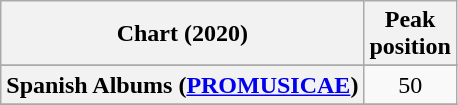<table class="wikitable sortable plainrowheaders" style="text-align:center">
<tr>
<th scope="col">Chart (2020)</th>
<th scope="col">Peak<br>position</th>
</tr>
<tr>
</tr>
<tr>
<th scope="row">Spanish Albums (<a href='#'>PROMUSICAE</a>)</th>
<td>50</td>
</tr>
<tr>
</tr>
</table>
